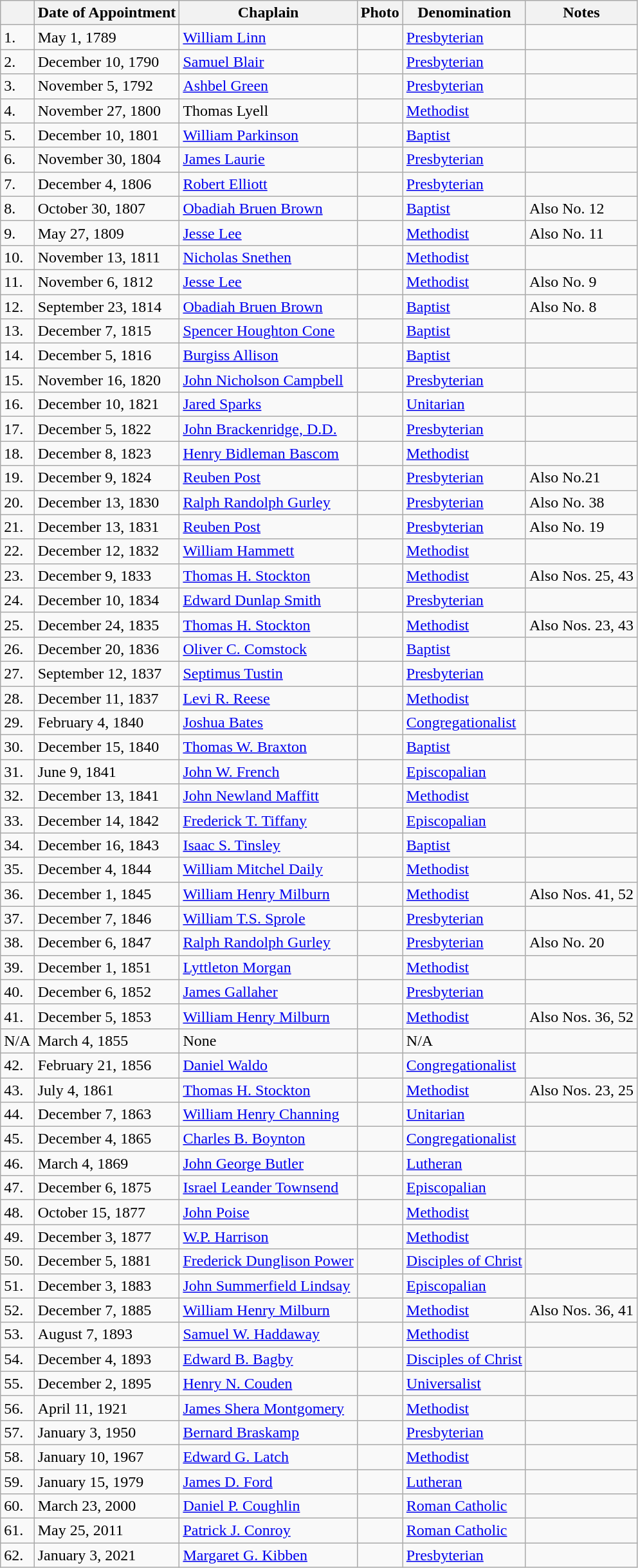<table class="wikitable sortable">
<tr>
<th></th>
<th>Date of Appointment</th>
<th>Chaplain</th>
<th>Photo</th>
<th>Denomination</th>
<th>Notes</th>
</tr>
<tr>
<td>1.</td>
<td>May 1, 1789</td>
<td><a href='#'>William Linn</a></td>
<td></td>
<td><a href='#'>Presbyterian</a></td>
<td></td>
</tr>
<tr>
<td>2.</td>
<td>December 10, 1790</td>
<td><a href='#'>Samuel Blair</a></td>
<td></td>
<td><a href='#'>Presbyterian</a></td>
<td></td>
</tr>
<tr>
<td>3.</td>
<td>November 5, 1792</td>
<td><a href='#'>Ashbel Green</a></td>
<td></td>
<td><a href='#'>Presbyterian</a></td>
<td></td>
</tr>
<tr>
<td>4.</td>
<td>November 27, 1800</td>
<td>Thomas Lyell</td>
<td></td>
<td><a href='#'>Methodist</a></td>
<td></td>
</tr>
<tr>
<td>5.</td>
<td>December 10, 1801</td>
<td><a href='#'>William Parkinson</a></td>
<td></td>
<td><a href='#'>Baptist</a></td>
<td></td>
</tr>
<tr>
<td>6.</td>
<td>November 30, 1804</td>
<td><a href='#'>James Laurie</a></td>
<td></td>
<td><a href='#'>Presbyterian</a></td>
<td></td>
</tr>
<tr>
<td>7.</td>
<td>December 4, 1806</td>
<td><a href='#'>Robert Elliott</a></td>
<td></td>
<td><a href='#'>Presbyterian</a></td>
<td></td>
</tr>
<tr>
<td>8.</td>
<td>October 30, 1807</td>
<td><a href='#'>Obadiah Bruen Brown</a></td>
<td></td>
<td><a href='#'>Baptist</a></td>
<td>Also No. 12</td>
</tr>
<tr>
<td>9.</td>
<td>May 27, 1809</td>
<td><a href='#'>Jesse Lee</a></td>
<td></td>
<td><a href='#'>Methodist</a></td>
<td>Also No. 11</td>
</tr>
<tr>
<td>10.</td>
<td>November 13, 1811</td>
<td><a href='#'>Nicholas Snethen</a></td>
<td></td>
<td><a href='#'>Methodist</a></td>
<td></td>
</tr>
<tr>
<td>11.</td>
<td>November 6, 1812</td>
<td><a href='#'>Jesse Lee</a></td>
<td></td>
<td><a href='#'>Methodist</a></td>
<td>Also No. 9</td>
</tr>
<tr>
<td>12.</td>
<td>September 23, 1814</td>
<td><a href='#'>Obadiah Bruen Brown</a></td>
<td></td>
<td><a href='#'>Baptist</a></td>
<td>Also No. 8</td>
</tr>
<tr>
<td>13.</td>
<td>December 7, 1815</td>
<td><a href='#'>Spencer Houghton Cone</a></td>
<td></td>
<td><a href='#'>Baptist</a></td>
<td></td>
</tr>
<tr>
<td>14.</td>
<td>December 5, 1816</td>
<td><a href='#'>Burgiss Allison</a></td>
<td></td>
<td><a href='#'>Baptist</a></td>
<td></td>
</tr>
<tr>
<td>15.</td>
<td>November 16, 1820</td>
<td><a href='#'>John Nicholson Campbell</a></td>
<td></td>
<td><a href='#'>Presbyterian</a></td>
<td></td>
</tr>
<tr>
<td>16.</td>
<td>December 10, 1821</td>
<td><a href='#'>Jared Sparks</a></td>
<td></td>
<td><a href='#'>Unitarian</a></td>
<td></td>
</tr>
<tr>
<td>17.</td>
<td>December 5, 1822</td>
<td><a href='#'>John Brackenridge, D.D.</a></td>
<td></td>
<td><a href='#'>Presbyterian</a></td>
<td></td>
</tr>
<tr>
<td>18.</td>
<td>December 8, 1823</td>
<td><a href='#'>Henry Bidleman Bascom</a></td>
<td></td>
<td><a href='#'>Methodist</a></td>
<td></td>
</tr>
<tr>
<td>19.</td>
<td>December 9, 1824</td>
<td><a href='#'>Reuben Post</a></td>
<td></td>
<td><a href='#'>Presbyterian</a></td>
<td>Also No.21</td>
</tr>
<tr>
<td>20.</td>
<td>December 13, 1830</td>
<td><a href='#'>Ralph Randolph Gurley</a></td>
<td></td>
<td><a href='#'>Presbyterian</a></td>
<td>Also No. 38</td>
</tr>
<tr>
<td>21.</td>
<td>December 13, 1831</td>
<td><a href='#'>Reuben Post</a></td>
<td></td>
<td><a href='#'>Presbyterian</a></td>
<td>Also No. 19</td>
</tr>
<tr>
<td>22.</td>
<td>December 12, 1832</td>
<td><a href='#'>William Hammett</a></td>
<td></td>
<td><a href='#'>Methodist</a></td>
<td></td>
</tr>
<tr>
<td>23.</td>
<td>December 9, 1833</td>
<td><a href='#'>Thomas H. Stockton</a></td>
<td></td>
<td><a href='#'>Methodist</a></td>
<td>Also Nos. 25, 43</td>
</tr>
<tr>
<td>24.</td>
<td>December 10, 1834</td>
<td><a href='#'>Edward Dunlap Smith</a></td>
<td></td>
<td><a href='#'>Presbyterian</a></td>
<td></td>
</tr>
<tr>
<td>25.</td>
<td>December 24, 1835</td>
<td><a href='#'>Thomas H. Stockton</a></td>
<td></td>
<td><a href='#'>Methodist</a></td>
<td>Also Nos. 23, 43</td>
</tr>
<tr>
<td>26.</td>
<td>December 20, 1836</td>
<td><a href='#'>Oliver C. Comstock</a></td>
<td></td>
<td><a href='#'>Baptist</a></td>
<td></td>
</tr>
<tr>
<td>27.</td>
<td>September 12, 1837</td>
<td><a href='#'>Septimus Tustin</a></td>
<td></td>
<td><a href='#'>Presbyterian</a></td>
<td></td>
</tr>
<tr>
<td>28.</td>
<td>December 11, 1837</td>
<td><a href='#'>Levi R. Reese</a></td>
<td></td>
<td><a href='#'>Methodist</a></td>
<td></td>
</tr>
<tr>
<td>29.</td>
<td>February 4, 1840</td>
<td><a href='#'>Joshua Bates</a></td>
<td></td>
<td><a href='#'>Congregationalist</a></td>
<td></td>
</tr>
<tr>
<td>30.</td>
<td>December 15, 1840</td>
<td><a href='#'>Thomas W. Braxton</a></td>
<td></td>
<td><a href='#'>Baptist</a></td>
<td></td>
</tr>
<tr>
<td>31.</td>
<td>June 9, 1841</td>
<td><a href='#'>John W. French</a></td>
<td></td>
<td><a href='#'>Episcopalian</a></td>
<td></td>
</tr>
<tr>
<td>32.</td>
<td>December 13, 1841</td>
<td><a href='#'>John Newland Maffitt</a></td>
<td></td>
<td><a href='#'>Methodist</a></td>
<td></td>
</tr>
<tr>
<td>33.</td>
<td>December 14, 1842</td>
<td><a href='#'>Frederick T. Tiffany</a></td>
<td></td>
<td><a href='#'>Episcopalian</a></td>
<td></td>
</tr>
<tr>
<td>34.</td>
<td>December 16, 1843</td>
<td><a href='#'>Isaac S. Tinsley</a></td>
<td></td>
<td><a href='#'>Baptist</a></td>
<td></td>
</tr>
<tr>
<td>35.</td>
<td>December 4, 1844</td>
<td><a href='#'>William Mitchel Daily</a></td>
<td></td>
<td><a href='#'>Methodist</a></td>
<td></td>
</tr>
<tr>
<td>36.</td>
<td>December 1, 1845</td>
<td><a href='#'>William Henry Milburn</a></td>
<td></td>
<td><a href='#'>Methodist</a></td>
<td>Also Nos. 41, 52</td>
</tr>
<tr>
<td>37.</td>
<td>December 7, 1846</td>
<td><a href='#'>William T.S. Sprole</a></td>
<td></td>
<td><a href='#'>Presbyterian</a></td>
<td></td>
</tr>
<tr>
<td>38.</td>
<td>December 6, 1847</td>
<td><a href='#'>Ralph Randolph Gurley</a></td>
<td></td>
<td><a href='#'>Presbyterian</a></td>
<td>Also No. 20</td>
</tr>
<tr>
<td>39.</td>
<td>December 1, 1851</td>
<td><a href='#'>Lyttleton Morgan</a></td>
<td></td>
<td><a href='#'>Methodist</a></td>
<td></td>
</tr>
<tr>
<td>40.</td>
<td>December 6, 1852</td>
<td><a href='#'>James Gallaher</a></td>
<td></td>
<td><a href='#'>Presbyterian</a></td>
<td></td>
</tr>
<tr>
<td>41.</td>
<td>December 5, 1853</td>
<td><a href='#'>William Henry Milburn</a></td>
<td></td>
<td><a href='#'>Methodist</a></td>
<td>Also Nos. 36, 52</td>
</tr>
<tr>
<td data-sort-value=41.1>N/A</td>
<td>March 4, 1855</td>
<td>None</td>
<td></td>
<td>N/A</td>
<td></td>
</tr>
<tr>
<td>42.</td>
<td>February 21, 1856</td>
<td><a href='#'>Daniel Waldo</a></td>
<td></td>
<td><a href='#'>Congregationalist</a></td>
<td></td>
</tr>
<tr>
<td>43.</td>
<td>July 4, 1861</td>
<td><a href='#'>Thomas H. Stockton</a></td>
<td></td>
<td><a href='#'>Methodist</a></td>
<td>Also Nos. 23, 25</td>
</tr>
<tr>
<td>44.</td>
<td>December 7, 1863</td>
<td><a href='#'>William Henry Channing</a></td>
<td></td>
<td><a href='#'>Unitarian</a></td>
<td></td>
</tr>
<tr>
<td>45.</td>
<td>December 4, 1865</td>
<td><a href='#'>Charles B. Boynton</a></td>
<td></td>
<td><a href='#'>Congregationalist</a></td>
<td></td>
</tr>
<tr>
<td>46.</td>
<td>March 4, 1869</td>
<td><a href='#'>John George Butler</a></td>
<td></td>
<td><a href='#'>Lutheran</a></td>
<td></td>
</tr>
<tr>
<td>47.</td>
<td>December 6, 1875</td>
<td><a href='#'>Israel Leander Townsend</a></td>
<td></td>
<td><a href='#'>Episcopalian</a></td>
<td></td>
</tr>
<tr>
<td>48.</td>
<td>October 15, 1877</td>
<td><a href='#'>John Poise</a></td>
<td></td>
<td><a href='#'>Methodist</a></td>
<td></td>
</tr>
<tr>
<td>49.</td>
<td>December 3, 1877</td>
<td><a href='#'>W.P. Harrison</a></td>
<td></td>
<td><a href='#'>Methodist</a></td>
<td></td>
</tr>
<tr>
<td>50.</td>
<td>December 5, 1881</td>
<td><a href='#'>Frederick Dunglison Power</a></td>
<td></td>
<td><a href='#'>Disciples of Christ</a></td>
<td></td>
</tr>
<tr>
<td>51.</td>
<td>December 3, 1883</td>
<td><a href='#'>John Summerfield Lindsay</a></td>
<td></td>
<td><a href='#'>Episcopalian</a></td>
<td></td>
</tr>
<tr>
<td>52.</td>
<td>December 7, 1885</td>
<td><a href='#'>William Henry Milburn</a></td>
<td></td>
<td><a href='#'>Methodist</a></td>
<td>Also Nos. 36, 41</td>
</tr>
<tr>
<td>53.</td>
<td>August 7, 1893</td>
<td><a href='#'>Samuel W. Haddaway</a></td>
<td></td>
<td><a href='#'>Methodist</a></td>
<td></td>
</tr>
<tr>
<td>54.</td>
<td>December 4, 1893</td>
<td><a href='#'>Edward B. Bagby</a></td>
<td></td>
<td><a href='#'>Disciples of Christ</a></td>
<td></td>
</tr>
<tr>
<td>55.</td>
<td>December 2, 1895</td>
<td><a href='#'>Henry N. Couden</a></td>
<td></td>
<td><a href='#'>Universalist</a></td>
<td></td>
</tr>
<tr>
<td>56.</td>
<td>April 11, 1921</td>
<td><a href='#'>James Shera Montgomery</a></td>
<td></td>
<td><a href='#'>Methodist</a></td>
<td></td>
</tr>
<tr>
<td>57.</td>
<td>January 3, 1950</td>
<td><a href='#'>Bernard Braskamp</a></td>
<td></td>
<td><a href='#'>Presbyterian</a></td>
<td></td>
</tr>
<tr>
<td>58.</td>
<td>January 10, 1967</td>
<td><a href='#'>Edward G. Latch</a></td>
<td></td>
<td><a href='#'>Methodist</a></td>
<td></td>
</tr>
<tr>
<td>59.</td>
<td>January 15, 1979</td>
<td><a href='#'>James D. Ford</a></td>
<td></td>
<td><a href='#'>Lutheran</a></td>
<td></td>
</tr>
<tr>
<td>60.</td>
<td>March 23, 2000</td>
<td><a href='#'>Daniel P. Coughlin</a></td>
<td></td>
<td><a href='#'>Roman Catholic</a></td>
<td></td>
</tr>
<tr>
<td>61.</td>
<td>May 25, 2011</td>
<td><a href='#'>Patrick J. Conroy</a></td>
<td></td>
<td><a href='#'>Roman Catholic</a></td>
<td></td>
</tr>
<tr>
<td>62.</td>
<td>January 3, 2021</td>
<td><a href='#'>Margaret G. Kibben</a></td>
<td></td>
<td><a href='#'>Presbyterian</a></td>
<td></td>
</tr>
</table>
